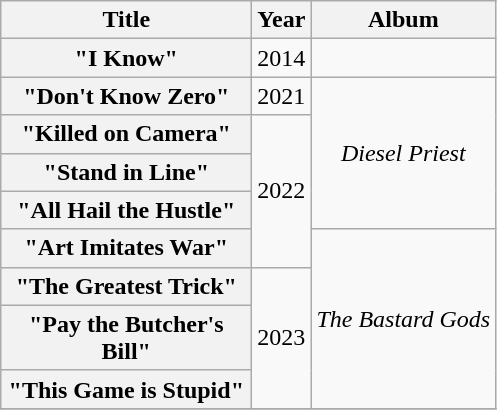<table class="wikitable plainrowheaders" style="text-align:center;">
<tr>
<th scope="col" style="width:10em;">Title</th>
<th scope="col">Year</th>
<th scope="col">Album</th>
</tr>
<tr>
<th scope="row">"I Know" </th>
<td>2014</td>
<td></td>
</tr>
<tr>
<th scope="row">"Don't Know Zero"</th>
<td>2021</td>
<td rowspan="4"><em>Diesel Priest</em></td>
</tr>
<tr>
<th scope="row">"Killed on Camera"</th>
<td rowspan="4">2022</td>
</tr>
<tr>
<th scope="row">"Stand in Line"</th>
</tr>
<tr>
<th scope="row">"All Hail the Hustle" </th>
</tr>
<tr>
<th scope="row">"Art Imitates War"</th>
<td rowspan="4"><em>The Bastard Gods</em></td>
</tr>
<tr>
<th scope="row">"The Greatest Trick"</th>
<td rowspan="3">2023</td>
</tr>
<tr>
<th scope="row">"Pay the Butcher's Bill"</th>
</tr>
<tr>
<th scope="row">"This Game is Stupid" </th>
</tr>
<tr>
</tr>
</table>
